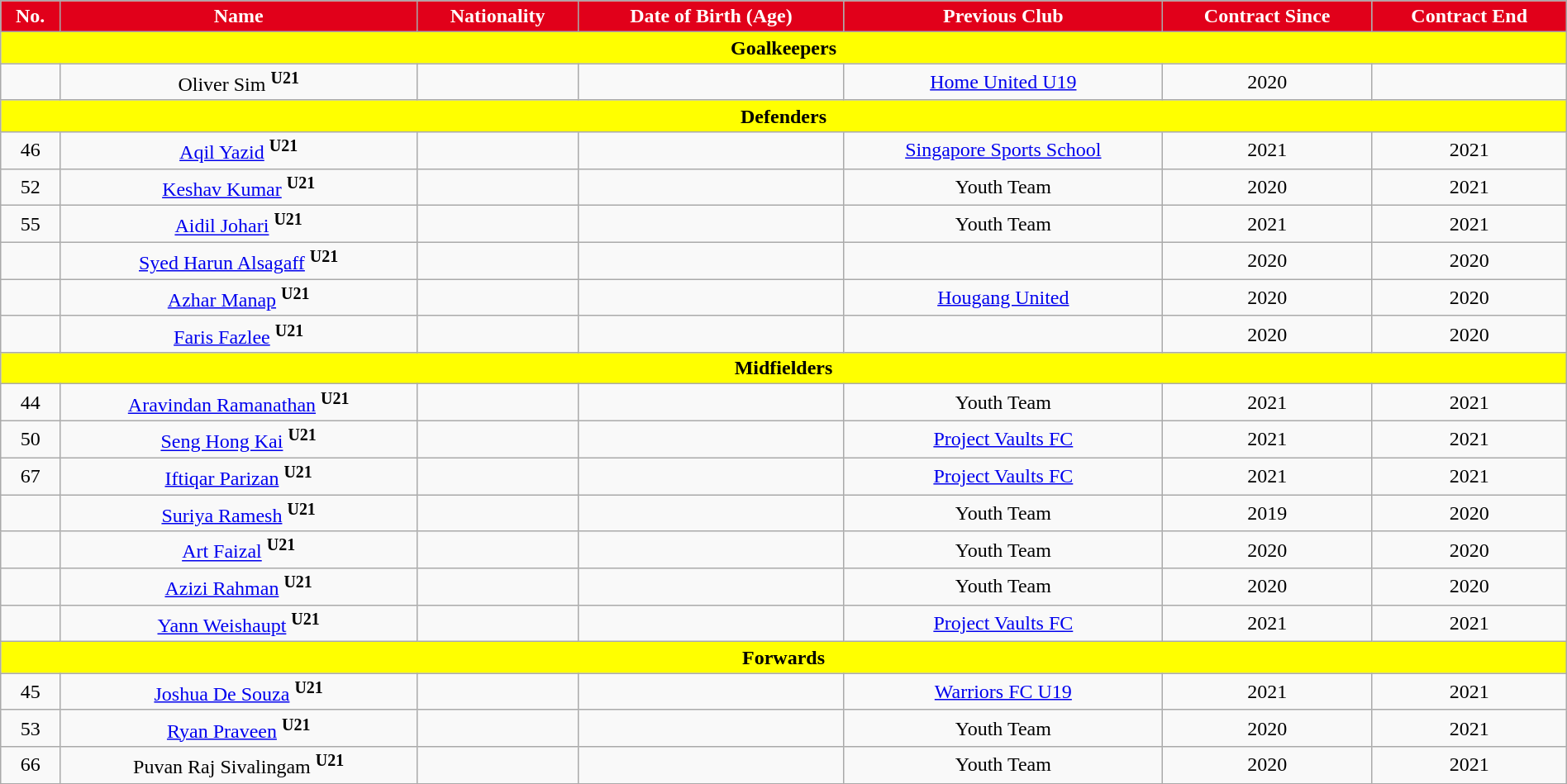<table class="wikitable" style="text-align:center; font-size:100%; width:100%;">
<tr>
<th style="background:#e1001a; color:white; text-align:center;">No.</th>
<th style="background:#e1001a; color:white; text-align:center;">Name</th>
<th style="background:#e1001a; color:white; text-align:center;">Nationality</th>
<th style="background:#e1001a; color:white; text-align:center;">Date of Birth (Age)</th>
<th style="background:#e1001a; color:white; text-align:center;">Previous Club</th>
<th style="background:#e1001a; color:white; text-align:center;">Contract Since</th>
<th style="background:#e1001a; color:white; text-align:center;">Contract End</th>
</tr>
<tr>
<th colspan="8" style="background:yellow; color:black; text-align:center;">Goalkeepers</th>
</tr>
<tr>
<td></td>
<td>Oliver Sim <sup><strong>U21</strong></sup></td>
<td></td>
<td></td>
<td> <a href='#'>Home United U19</a></td>
<td>2020</td>
<td></td>
</tr>
<tr>
<th colspan="8" style="background:yellow; color:black; text-align:center;">Defenders</th>
</tr>
<tr>
<td>46</td>
<td><a href='#'>Aqil Yazid</a> <sup><strong>U21</strong></sup></td>
<td></td>
<td></td>
<td> <a href='#'>Singapore Sports School</a></td>
<td>2021</td>
<td>2021</td>
</tr>
<tr>
<td>52</td>
<td><a href='#'>Keshav Kumar</a> <sup><strong>U21</strong></sup></td>
<td></td>
<td></td>
<td>Youth Team</td>
<td>2020</td>
<td>2021</td>
</tr>
<tr>
<td>55</td>
<td><a href='#'>Aidil Johari</a> <sup><strong>U21</strong></sup></td>
<td></td>
<td></td>
<td>Youth Team</td>
<td>2021</td>
<td>2021</td>
</tr>
<tr>
<td></td>
<td><a href='#'>Syed Harun Alsagaff</a> <sup><strong>U21</strong></sup></td>
<td></td>
<td></td>
<td></td>
<td>2020</td>
<td>2020</td>
</tr>
<tr>
<td></td>
<td><a href='#'>Azhar Manap</a> <sup><strong>U21</strong></sup></td>
<td></td>
<td></td>
<td> <a href='#'>Hougang United</a></td>
<td>2020</td>
<td>2020</td>
</tr>
<tr>
<td></td>
<td><a href='#'>Faris Fazlee</a> <sup><strong>U21</strong></sup></td>
<td></td>
<td></td>
<td></td>
<td>2020</td>
<td>2020</td>
</tr>
<tr>
<th colspan="8" style="background:yellow; color:black; text-align:center;">Midfielders</th>
</tr>
<tr>
<td>44</td>
<td><a href='#'>Aravindan Ramanathan</a> <sup><strong>U21</strong></sup></td>
<td></td>
<td></td>
<td>Youth Team</td>
<td>2021</td>
<td>2021</td>
</tr>
<tr>
<td>50</td>
<td><a href='#'>Seng Hong Kai</a> <sup><strong>U21</strong></sup></td>
<td></td>
<td></td>
<td> <a href='#'>Project Vaults FC</a></td>
<td>2021</td>
<td>2021</td>
</tr>
<tr>
<td>67</td>
<td><a href='#'>Iftiqar Parizan</a> <sup><strong>U21</strong></sup></td>
<td></td>
<td></td>
<td> <a href='#'>Project Vaults FC</a></td>
<td>2021</td>
<td>2021</td>
</tr>
<tr>
<td></td>
<td><a href='#'>Suriya Ramesh</a> <sup><strong>U21</strong></sup></td>
<td></td>
<td></td>
<td>Youth Team</td>
<td>2019</td>
<td>2020</td>
</tr>
<tr>
<td></td>
<td><a href='#'>Art Faizal</a> <sup><strong>U21</strong></sup></td>
<td></td>
<td></td>
<td>Youth Team</td>
<td>2020</td>
<td>2020</td>
</tr>
<tr>
<td></td>
<td><a href='#'>Azizi Rahman</a> <sup><strong>U21</strong></sup></td>
<td></td>
<td></td>
<td>Youth Team</td>
<td>2020</td>
<td>2020</td>
</tr>
<tr>
<td></td>
<td><a href='#'>Yann Weishaupt</a> <sup><strong>U21</strong></sup></td>
<td></td>
<td></td>
<td> <a href='#'>Project Vaults FC</a></td>
<td>2021</td>
<td>2021</td>
</tr>
<tr>
<th colspan="8" style="background:yellow; color:black; text-align:center;">Forwards</th>
</tr>
<tr>
<td>45</td>
<td><a href='#'>Joshua De Souza</a> <sup><strong>U21</strong></sup></td>
<td></td>
<td></td>
<td> <a href='#'>Warriors FC U19</a></td>
<td>2021</td>
<td>2021</td>
</tr>
<tr>
<td>53</td>
<td><a href='#'>Ryan Praveen</a> <sup><strong>U21</strong></sup></td>
<td></td>
<td></td>
<td>Youth Team</td>
<td>2020</td>
<td>2021</td>
</tr>
<tr>
<td>66</td>
<td>Puvan Raj Sivalingam <sup><strong>U21</strong></sup></td>
<td></td>
<td></td>
<td>Youth Team</td>
<td>2020</td>
<td>2021</td>
</tr>
<tr>
</tr>
</table>
